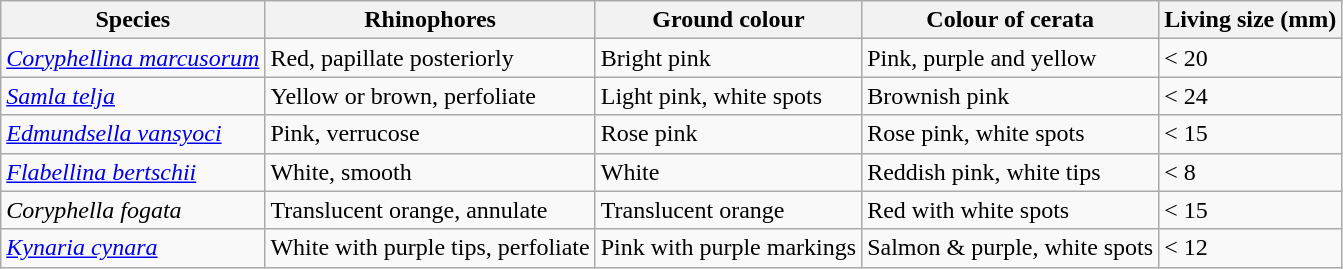<table class="wikitable">
<tr>
<th>Species</th>
<th>Rhinophores</th>
<th>Ground colour</th>
<th>Colour of cerata</th>
<th>Living size (mm)</th>
</tr>
<tr>
<td><em><a href='#'>Coryphellina marcusorum</a></em></td>
<td>Red, papillate posteriorly</td>
<td>Bright pink</td>
<td>Pink, purple and yellow</td>
<td>< 20</td>
</tr>
<tr>
<td><em><a href='#'>Samla telja</a></em></td>
<td>Yellow or brown, perfoliate</td>
<td>Light pink, white spots</td>
<td>Brownish pink</td>
<td>< 24</td>
</tr>
<tr>
<td><em><a href='#'>Edmundsella vansyoci</a></em></td>
<td>Pink, verrucose</td>
<td>Rose pink</td>
<td>Rose pink, white spots</td>
<td>< 15</td>
</tr>
<tr>
<td><em><a href='#'>Flabellina bertschii</a></em></td>
<td>White, smooth</td>
<td>White</td>
<td>Reddish pink, white tips</td>
<td>< 8</td>
</tr>
<tr>
<td><em>Coryphella fogata</em></td>
<td>Translucent orange, annulate</td>
<td>Translucent orange</td>
<td>Red with white spots</td>
<td>< 15</td>
</tr>
<tr>
<td><em><a href='#'>Kynaria cynara</a></em></td>
<td>White with purple tips, perfoliate</td>
<td>Pink with purple markings</td>
<td>Salmon & purple, white spots</td>
<td>< 12</td>
</tr>
</table>
